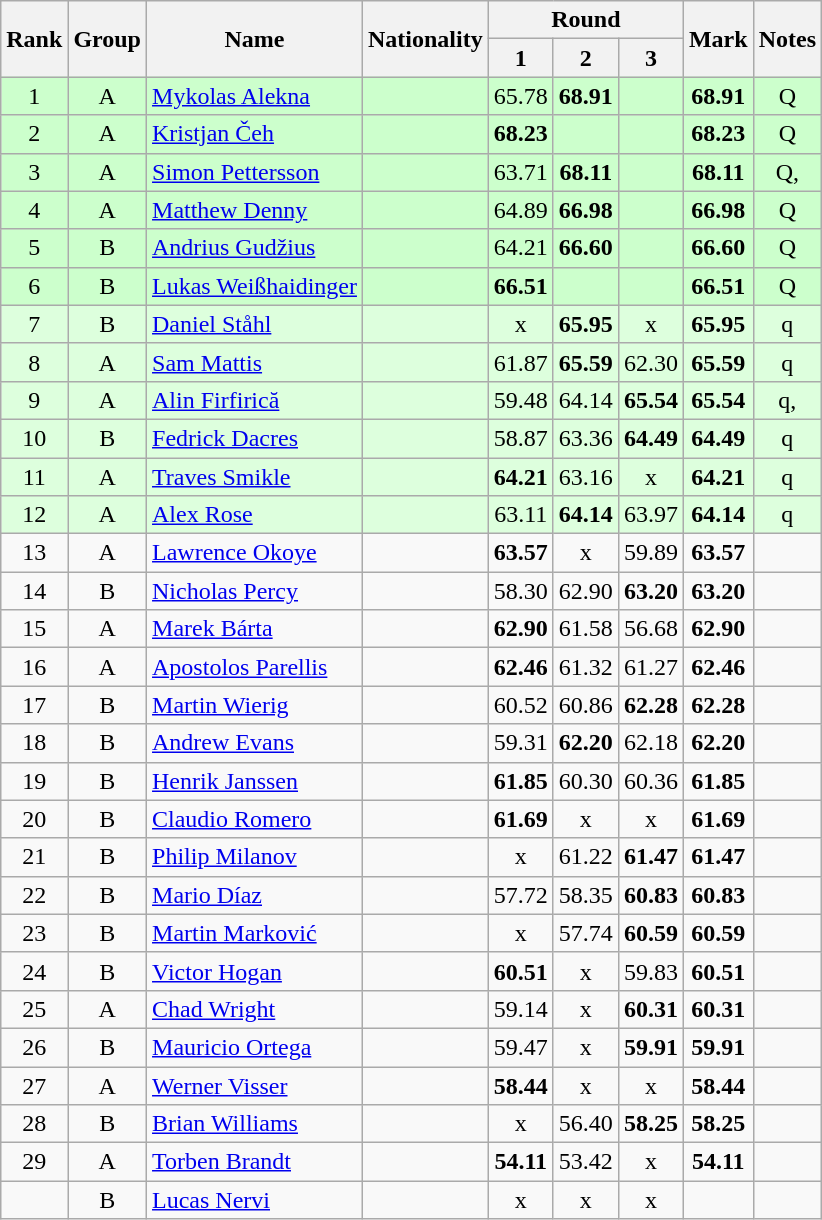<table class="wikitable sortable" style="text-align:center">
<tr>
<th rowspan=2>Rank</th>
<th rowspan=2>Group</th>
<th rowspan=2>Name</th>
<th rowspan=2>Nationality</th>
<th colspan=3>Round</th>
<th rowspan=2>Mark</th>
<th rowspan=2>Notes</th>
</tr>
<tr>
<th>1</th>
<th>2</th>
<th>3</th>
</tr>
<tr bgcolor=ccffcc>
<td>1</td>
<td>A</td>
<td align=left><a href='#'>Mykolas Alekna</a></td>
<td align=left></td>
<td>65.78</td>
<td><strong>68.91</strong></td>
<td></td>
<td><strong>68.91</strong></td>
<td>Q</td>
</tr>
<tr bgcolor=ccffcc>
<td>2</td>
<td>A</td>
<td align=left><a href='#'>Kristjan Čeh</a></td>
<td align=left></td>
<td><strong>68.23</strong></td>
<td></td>
<td></td>
<td><strong>68.23</strong></td>
<td>Q</td>
</tr>
<tr bgcolor=ccffcc>
<td>3</td>
<td>A</td>
<td align=left><a href='#'>Simon Pettersson</a></td>
<td align=left></td>
<td>63.71</td>
<td><strong>68.11</strong></td>
<td></td>
<td><strong>68.11</strong></td>
<td>Q, </td>
</tr>
<tr bgcolor=ccffcc>
<td>4</td>
<td>A</td>
<td align=left><a href='#'>Matthew Denny</a></td>
<td align=left></td>
<td>64.89</td>
<td><strong>66.98</strong></td>
<td></td>
<td><strong>66.98</strong></td>
<td>Q</td>
</tr>
<tr bgcolor=ccffcc>
<td>5</td>
<td>B</td>
<td align=left><a href='#'>Andrius Gudžius</a></td>
<td align=left></td>
<td>64.21</td>
<td><strong>66.60</strong></td>
<td></td>
<td><strong>66.60</strong></td>
<td>Q</td>
</tr>
<tr bgcolor=ccffcc>
<td>6</td>
<td>B</td>
<td align=left><a href='#'>Lukas Weißhaidinger</a></td>
<td align=left></td>
<td><strong>66.51</strong></td>
<td></td>
<td></td>
<td><strong>66.51</strong></td>
<td>Q</td>
</tr>
<tr bgcolor=ddffdd>
<td>7</td>
<td>B</td>
<td align=left><a href='#'>Daniel Ståhl</a></td>
<td align=left></td>
<td>x</td>
<td><strong>65.95</strong></td>
<td>x</td>
<td><strong>65.95</strong></td>
<td>q</td>
</tr>
<tr bgcolor=ddffdd>
<td>8</td>
<td>A</td>
<td align=left><a href='#'>Sam Mattis</a></td>
<td align=left></td>
<td>61.87</td>
<td><strong>65.59</strong></td>
<td>62.30</td>
<td><strong>65.59</strong></td>
<td>q</td>
</tr>
<tr bgcolor=ddffdd>
<td>9</td>
<td>A</td>
<td align=left><a href='#'>Alin Firfirică</a></td>
<td align=left></td>
<td>59.48</td>
<td>64.14</td>
<td><strong>65.54</strong></td>
<td><strong>65.54</strong></td>
<td>q, </td>
</tr>
<tr bgcolor=ddffdd>
<td>10</td>
<td>B</td>
<td align=left><a href='#'>Fedrick Dacres</a></td>
<td align=left></td>
<td>58.87</td>
<td>63.36</td>
<td><strong>64.49</strong></td>
<td><strong>64.49</strong></td>
<td>q</td>
</tr>
<tr bgcolor=ddffdd>
<td>11</td>
<td>A</td>
<td align=left><a href='#'>Traves Smikle</a></td>
<td align=left></td>
<td><strong>64.21</strong></td>
<td>63.16</td>
<td>x</td>
<td><strong>64.21</strong></td>
<td>q</td>
</tr>
<tr bgcolor=ddffdd>
<td>12</td>
<td>A</td>
<td align=left><a href='#'>Alex Rose</a></td>
<td align=left></td>
<td>63.11</td>
<td><strong>64.14</strong></td>
<td>63.97</td>
<td><strong>64.14</strong></td>
<td>q</td>
</tr>
<tr>
<td>13</td>
<td>A</td>
<td align=left><a href='#'>Lawrence Okoye</a></td>
<td align=left></td>
<td><strong>63.57</strong></td>
<td>x</td>
<td>59.89</td>
<td><strong>63.57</strong></td>
<td></td>
</tr>
<tr>
<td>14</td>
<td>B</td>
<td align=left><a href='#'>Nicholas Percy</a></td>
<td align=left></td>
<td>58.30</td>
<td>62.90</td>
<td><strong>63.20</strong></td>
<td><strong>63.20</strong></td>
<td></td>
</tr>
<tr>
<td>15</td>
<td>A</td>
<td align=left><a href='#'>Marek Bárta</a></td>
<td align=left></td>
<td><strong>62.90</strong></td>
<td>61.58</td>
<td>56.68</td>
<td><strong>62.90</strong></td>
<td></td>
</tr>
<tr>
<td>16</td>
<td>A</td>
<td align=left><a href='#'>Apostolos Parellis</a></td>
<td align=left></td>
<td><strong>62.46</strong></td>
<td>61.32</td>
<td>61.27</td>
<td><strong>62.46</strong></td>
<td></td>
</tr>
<tr>
<td>17</td>
<td>B</td>
<td align=left><a href='#'>Martin Wierig</a></td>
<td align=left></td>
<td>60.52</td>
<td>60.86</td>
<td><strong>62.28</strong></td>
<td><strong>62.28</strong></td>
<td></td>
</tr>
<tr>
<td>18</td>
<td>B</td>
<td align=left><a href='#'>Andrew Evans</a></td>
<td align=left></td>
<td>59.31</td>
<td><strong>62.20</strong></td>
<td>62.18</td>
<td><strong>62.20</strong></td>
<td></td>
</tr>
<tr>
<td>19</td>
<td>B</td>
<td align=left><a href='#'>Henrik Janssen</a></td>
<td align=left></td>
<td><strong>61.85</strong></td>
<td>60.30</td>
<td>60.36</td>
<td><strong>61.85</strong></td>
<td></td>
</tr>
<tr>
<td>20</td>
<td>B</td>
<td align=left><a href='#'>Claudio Romero</a></td>
<td align=left></td>
<td><strong>61.69</strong></td>
<td>x</td>
<td>x</td>
<td><strong>61.69</strong></td>
<td></td>
</tr>
<tr>
<td>21</td>
<td>B</td>
<td align=left><a href='#'>Philip Milanov</a></td>
<td align=left></td>
<td>x</td>
<td>61.22</td>
<td><strong>61.47</strong></td>
<td><strong>61.47</strong></td>
<td></td>
</tr>
<tr>
<td>22</td>
<td>B</td>
<td align=left><a href='#'>Mario Díaz</a></td>
<td align=left></td>
<td>57.72</td>
<td>58.35</td>
<td><strong>60.83</strong></td>
<td><strong>60.83</strong></td>
<td></td>
</tr>
<tr>
<td>23</td>
<td>B</td>
<td align=left><a href='#'>Martin Marković</a></td>
<td align=left></td>
<td>x</td>
<td>57.74</td>
<td><strong>60.59</strong></td>
<td><strong>60.59</strong></td>
<td></td>
</tr>
<tr>
<td>24</td>
<td>B</td>
<td align=left><a href='#'>Victor Hogan</a></td>
<td align=left></td>
<td><strong>60.51</strong></td>
<td>x</td>
<td>59.83</td>
<td><strong>60.51</strong></td>
<td></td>
</tr>
<tr>
<td>25</td>
<td>A</td>
<td align=left><a href='#'>Chad Wright</a></td>
<td align=left></td>
<td>59.14</td>
<td>x</td>
<td><strong>60.31</strong></td>
<td><strong>60.31</strong></td>
<td></td>
</tr>
<tr>
<td>26</td>
<td>B</td>
<td align=left><a href='#'>Mauricio Ortega</a></td>
<td align=left></td>
<td>59.47</td>
<td>x</td>
<td><strong>59.91</strong></td>
<td><strong>59.91</strong></td>
<td></td>
</tr>
<tr>
<td>27</td>
<td>A</td>
<td align=left><a href='#'>Werner Visser</a></td>
<td align=left></td>
<td><strong>58.44</strong></td>
<td>x</td>
<td>x</td>
<td><strong>58.44</strong></td>
<td></td>
</tr>
<tr>
<td>28</td>
<td>B</td>
<td align=left><a href='#'>Brian Williams</a></td>
<td align=left></td>
<td>x</td>
<td>56.40</td>
<td><strong>58.25</strong></td>
<td><strong>58.25</strong></td>
<td></td>
</tr>
<tr>
<td>29</td>
<td>A</td>
<td align=left><a href='#'>Torben Brandt</a></td>
<td align=left></td>
<td><strong>54.11</strong></td>
<td>53.42</td>
<td>x</td>
<td><strong>54.11</strong></td>
<td></td>
</tr>
<tr>
<td></td>
<td>B</td>
<td align=left><a href='#'>Lucas Nervi</a></td>
<td align=left></td>
<td>x</td>
<td>x</td>
<td>x</td>
<td><strong></strong></td>
<td></td>
</tr>
</table>
